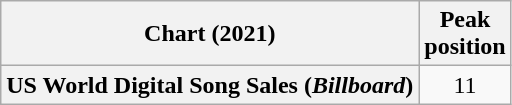<table class="wikitable plainrowheaders" style="text-align:center">
<tr>
<th scope="col">Chart (2021)</th>
<th scope="col">Peak<br>position</th>
</tr>
<tr>
<th scope="row">US World Digital Song Sales (<em>Billboard</em>)</th>
<td>11</td>
</tr>
</table>
